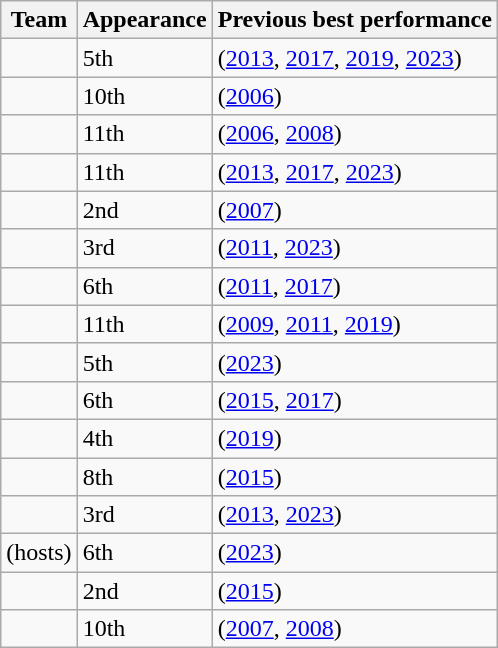<table class="wikitable sortable">
<tr>
<th>Team</th>
<th data-sort-type="number">Appearance</th>
<th>Previous best performance</th>
</tr>
<tr>
<td></td>
<td>5th</td>
<td> (<a href='#'>2013</a>, <a href='#'>2017</a>, <a href='#'>2019</a>, <a href='#'>2023</a>)</td>
</tr>
<tr>
<td></td>
<td>10th</td>
<td> (<a href='#'>2006</a>)</td>
</tr>
<tr>
<td></td>
<td>11th</td>
<td> (<a href='#'>2006</a>, <a href='#'>2008</a>)</td>
</tr>
<tr>
<td></td>
<td>11th</td>
<td> (<a href='#'>2013</a>, <a href='#'>2017</a>, <a href='#'>2023</a>)</td>
</tr>
<tr>
<td></td>
<td>2nd</td>
<td> (<a href='#'>2007</a>)</td>
</tr>
<tr>
<td></td>
<td>3rd</td>
<td> (<a href='#'>2011</a>, <a href='#'>2023</a>)</td>
</tr>
<tr>
<td></td>
<td>6th</td>
<td> (<a href='#'>2011</a>, <a href='#'>2017</a>)</td>
</tr>
<tr>
<td></td>
<td>11th</td>
<td> (<a href='#'>2009</a>, <a href='#'>2011</a>, <a href='#'>2019</a>)</td>
</tr>
<tr>
<td></td>
<td>5th</td>
<td> (<a href='#'>2023</a>)</td>
</tr>
<tr>
<td></td>
<td>6th</td>
<td> (<a href='#'>2015</a>, <a href='#'>2017</a>)</td>
</tr>
<tr>
<td></td>
<td>4th</td>
<td> (<a href='#'>2019</a>)</td>
</tr>
<tr>
<td></td>
<td>8th</td>
<td> (<a href='#'>2015</a>)</td>
</tr>
<tr>
<td></td>
<td>3rd</td>
<td> (<a href='#'>2013</a>, <a href='#'>2023</a>)</td>
</tr>
<tr>
<td> (hosts)</td>
<td>6th</td>
<td> (<a href='#'>2023</a>)</td>
</tr>
<tr>
<td></td>
<td>2nd</td>
<td> (<a href='#'>2015</a>)</td>
</tr>
<tr>
<td></td>
<td>10th</td>
<td> (<a href='#'>2007</a>, <a href='#'>2008</a>)</td>
</tr>
</table>
